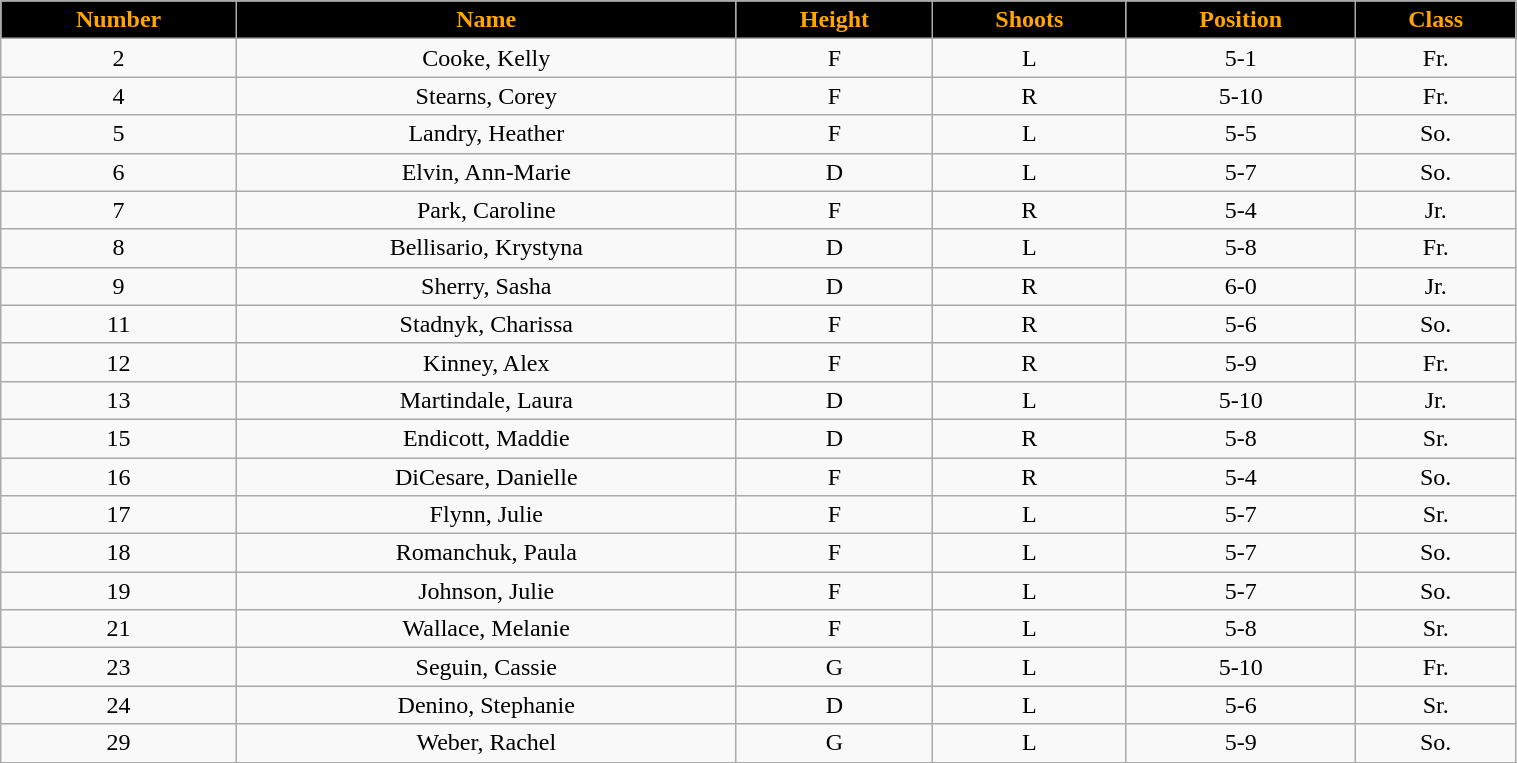<table class="wikitable" width="80%">
<tr align="center"  style="background:black;color:orange;">
<td><strong>Number</strong></td>
<td><strong>Name</strong></td>
<td><strong>Height</strong></td>
<td><strong>Shoots</strong></td>
<td><strong>Position</strong></td>
<td><strong>Class</strong></td>
</tr>
<tr align="center" bgcolor="">
<td>2</td>
<td>Cooke, Kelly</td>
<td>F</td>
<td>L</td>
<td>5-1</td>
<td>Fr.</td>
</tr>
<tr align="center" bgcolor="">
<td>4</td>
<td>Stearns, Corey</td>
<td>F</td>
<td>R</td>
<td>5-10</td>
<td>Fr.</td>
</tr>
<tr align="center" bgcolor="">
<td>5</td>
<td>Landry, Heather</td>
<td>F</td>
<td>L</td>
<td>5-5</td>
<td>So.</td>
</tr>
<tr align="center" bgcolor="">
<td>6</td>
<td>Elvin, Ann-Marie</td>
<td>D</td>
<td>L</td>
<td>5-7</td>
<td>So.</td>
</tr>
<tr align="center" bgcolor="">
<td>7</td>
<td>Park, Caroline</td>
<td>F</td>
<td>R</td>
<td>5-4</td>
<td>Jr.</td>
</tr>
<tr align="center" bgcolor="">
<td>8</td>
<td>Bellisario, Krystyna</td>
<td>D</td>
<td>L</td>
<td>5-8</td>
<td>Fr.</td>
</tr>
<tr align="center" bgcolor="">
<td>9</td>
<td>Sherry, Sasha</td>
<td>D</td>
<td>R</td>
<td>6-0</td>
<td>Jr.</td>
</tr>
<tr align="center" bgcolor="">
<td>11</td>
<td>Stadnyk, Charissa</td>
<td>F</td>
<td>R</td>
<td>5-6</td>
<td>So.</td>
</tr>
<tr align="center" bgcolor="">
<td>12</td>
<td>Kinney, Alex</td>
<td>F</td>
<td>R</td>
<td>5-9</td>
<td>Fr.</td>
</tr>
<tr align="center" bgcolor="">
<td>13</td>
<td>Martindale, Laura</td>
<td>D</td>
<td>L</td>
<td>5-10</td>
<td>Jr.</td>
</tr>
<tr align="center" bgcolor="">
<td>15</td>
<td>Endicott, Maddie</td>
<td>D</td>
<td>R</td>
<td>5-8</td>
<td>Sr.</td>
</tr>
<tr align="center" bgcolor="">
<td>16</td>
<td>DiCesare, Danielle</td>
<td>F</td>
<td>R</td>
<td>5-4</td>
<td>So.</td>
</tr>
<tr align="center" bgcolor="">
<td>17</td>
<td>Flynn, Julie</td>
<td>F</td>
<td>L</td>
<td>5-7</td>
<td>Sr.</td>
</tr>
<tr align="center" bgcolor="">
<td>18</td>
<td>Romanchuk, Paula</td>
<td>F</td>
<td>L</td>
<td>5-7</td>
<td>So.</td>
</tr>
<tr align="center" bgcolor="">
<td>19</td>
<td>Johnson, Julie</td>
<td>F</td>
<td>L</td>
<td>5-7</td>
<td>So.</td>
</tr>
<tr align="center" bgcolor="">
<td>21</td>
<td>Wallace, Melanie</td>
<td>F</td>
<td>L</td>
<td>5-8</td>
<td>Sr.</td>
</tr>
<tr align="center" bgcolor="">
<td>23</td>
<td>Seguin, Cassie</td>
<td>G</td>
<td>L</td>
<td>5-10</td>
<td>Fr.</td>
</tr>
<tr align="center" bgcolor="">
<td>24</td>
<td>Denino, Stephanie</td>
<td>D</td>
<td>L</td>
<td>5-6</td>
<td>Sr.</td>
</tr>
<tr align="center" bgcolor="">
<td>29</td>
<td>Weber, Rachel</td>
<td>G</td>
<td>L</td>
<td>5-9</td>
<td>So.</td>
</tr>
<tr align="center" bgcolor="">
</tr>
</table>
